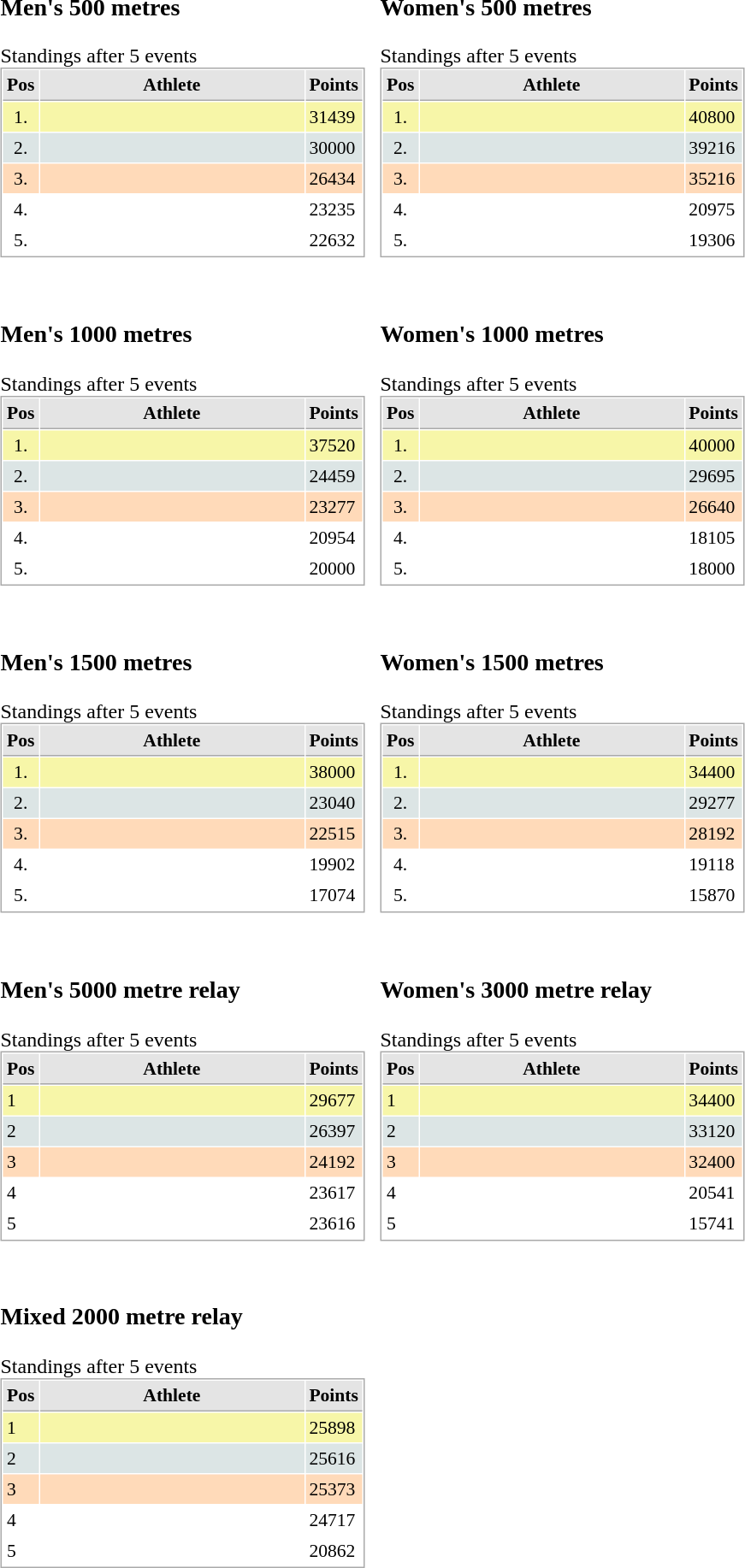<table border="0" cellspacing="10">
<tr>
<td><br><h3>Men's 500 metres</h3>Standings after 5 events<table cellspacing="1" cellpadding="3" style="border:1px solid #aaa; font-size:90%;">
<tr style="background:#e4e4e4;">
<th style="border-bottom:1px solid #aaa; width:10px;">Pos</th>
<th style="border-bottom:1px solid #aaa; width:200px;">Athlete</th>
<th style="border-bottom:1px solid #aaa; width:20px;">Points</th>
</tr>
<tr style="background:#f7f6a8;">
<td style="text-align:center;">1.</td>
<td></td>
<td>31439</td>
</tr>
<tr style="background:#dce5e5;">
<td style="text-align:center;">2.</td>
<td></td>
<td>30000</td>
</tr>
<tr style="background:#ffdab9;">
<td style="text-align:center;">3.</td>
<td></td>
<td>26434</td>
</tr>
<tr>
<td style="text-align:center;">4.</td>
<td></td>
<td>23235</td>
</tr>
<tr>
<td style="text-align:center;">5.</td>
<td></td>
<td>22632</td>
</tr>
</table>
</td>
<td><br><h3>Women's 500 metres</h3>Standings after 5 events<table cellspacing="1" cellpadding="3" style="border:1px solid #aaa; font-size:90%;">
<tr style="background:#e4e4e4;">
<th style="border-bottom:1px solid #aaa; width:10px;">Pos</th>
<th style="border-bottom:1px solid #aaa; width:200px;">Athlete</th>
<th style="border-bottom:1px solid #aaa; width:20px;">Points</th>
</tr>
<tr style="background:#f7f6a8;">
<td style="text-align:center;">1.</td>
<td></td>
<td>40800</td>
</tr>
<tr style="background:#dce5e5;">
<td style="text-align:center;">2.</td>
<td></td>
<td>39216</td>
</tr>
<tr style="background:#ffdab9;">
<td style="text-align:center;">3.</td>
<td></td>
<td>35216</td>
</tr>
<tr>
<td style="text-align:center;">4.</td>
<td></td>
<td>20975</td>
</tr>
<tr>
<td style="text-align:center;">5.</td>
<td></td>
<td>19306</td>
</tr>
</table>
</td>
</tr>
<tr>
<td><br><h3>Men's 1000 metres</h3>Standings after 5 events<table cellspacing="1" cellpadding="3" style="border:1px solid #aaa; font-size:90%;">
<tr style="background:#e4e4e4;">
<th style="border-bottom:1px solid #aaa; width:10px;">Pos</th>
<th style="border-bottom:1px solid #aaa; width:200px;">Athlete</th>
<th style="border-bottom:1px solid #aaa; width:20px;">Points</th>
</tr>
<tr style="background:#f7f6a8;">
<td style="text-align:center;">1.</td>
<td></td>
<td>37520</td>
</tr>
<tr style="background:#dce5e5;">
<td style="text-align:center;">2.</td>
<td></td>
<td>24459</td>
</tr>
<tr style="background:#ffdab9;">
<td style="text-align:center;">3.</td>
<td></td>
<td>23277</td>
</tr>
<tr>
<td style="text-align:center;">4.</td>
<td></td>
<td>20954</td>
</tr>
<tr>
<td style="text-align:center;">5.</td>
<td></td>
<td>20000</td>
</tr>
</table>
</td>
<td><br><h3>Women's 1000 metres</h3>Standings after 5 events<table cellspacing="1" cellpadding="3" style="border:1px solid #aaa; font-size:90%;">
<tr style="background:#e4e4e4;">
<th style="border-bottom:1px solid #aaa; width:10px;">Pos</th>
<th style="border-bottom:1px solid #aaa; width:200px;">Athlete</th>
<th style="border-bottom:1px solid #aaa; width:20px;">Points</th>
</tr>
<tr style="background:#f7f6a8;">
<td style="text-align:center;">1.</td>
<td></td>
<td>40000</td>
</tr>
<tr style="background:#dce5e5;">
<td style="text-align:center;">2.</td>
<td></td>
<td>29695</td>
</tr>
<tr style="background:#ffdab9;">
<td style="text-align:center;">3.</td>
<td></td>
<td>26640</td>
</tr>
<tr>
<td style="text-align:center;">4.</td>
<td></td>
<td>18105</td>
</tr>
<tr>
<td style="text-align:center;">5.</td>
<td></td>
<td>18000</td>
</tr>
</table>
</td>
</tr>
<tr>
<td><br><h3>Men's 1500 metres</h3>Standings after 5 events<table cellspacing="1" cellpadding="3" style="border:1px solid #aaa; font-size:90%;">
<tr style="background:#e4e4e4;">
<th style="border-bottom:1px solid #aaa; width:10px;">Pos</th>
<th style="border-bottom:1px solid #aaa; width:200px;">Athlete</th>
<th style="border-bottom:1px solid #aaa; width:20px;">Points</th>
</tr>
<tr style="background:#f7f6a8;">
<td style="text-align:center;">1.</td>
<td></td>
<td>38000</td>
</tr>
<tr style="background:#dce5e5;">
<td style="text-align:center;">2.</td>
<td></td>
<td>23040</td>
</tr>
<tr style="background:#ffdab9;">
<td style="text-align:center;">3.</td>
<td></td>
<td>22515</td>
</tr>
<tr>
<td style="text-align:center;">4.</td>
<td></td>
<td>19902</td>
</tr>
<tr>
<td style="text-align:center;">5.</td>
<td></td>
<td>17074</td>
</tr>
</table>
</td>
<td><br><h3>Women's 1500 metres</h3>Standings after 5 events<table cellspacing="1" cellpadding="3" style="border:1px solid #aaa; font-size:90%;">
<tr style="background:#e4e4e4;">
<th style="border-bottom:1px solid #aaa; width:10px;">Pos</th>
<th style="border-bottom:1px solid #aaa; width:200px;">Athlete</th>
<th style="border-bottom:1px solid #aaa; width:20px;">Points</th>
</tr>
<tr style="background:#f7f6a8;">
<td style="text-align:center;">1.</td>
<td></td>
<td>34400</td>
</tr>
<tr style="background:#dce5e5;">
<td style="text-align:center;">2.</td>
<td></td>
<td>29277</td>
</tr>
<tr style="background:#ffdab9;">
<td style="text-align:center;">3.</td>
<td></td>
<td>28192</td>
</tr>
<tr>
<td style="text-align:center;">4.</td>
<td></td>
<td>19118</td>
</tr>
<tr>
<td style="text-align:center;">5.</td>
<td></td>
<td>15870</td>
</tr>
</table>
</td>
</tr>
<tr>
<td><br><h3>Men's 5000 metre relay</h3>Standings after 5 events<table cellspacing="1" cellpadding="3" style="border:1px solid #aaa; font-size:90%;">
<tr style="background:#e4e4e4;">
<th style="border-bottom:1px solid #aaa; width:10px;">Pos</th>
<th style="border-bottom:1px solid #aaa; width:200px;">Athlete</th>
<th style="border-bottom:1px solid #aaa; width:20px;">Points</th>
</tr>
<tr style="background:#f7f6a8;">
<td>1</td>
<td></td>
<td>29677</td>
</tr>
<tr style="background:#dce5e5;">
<td>2</td>
<td></td>
<td>26397</td>
</tr>
<tr style="background:#ffdab9;">
<td>3</td>
<td></td>
<td>24192</td>
</tr>
<tr>
<td>4</td>
<td></td>
<td>23617</td>
</tr>
<tr>
<td>5</td>
<td></td>
<td>23616</td>
</tr>
</table>
</td>
<td><br><h3>Women's 3000 metre relay</h3>Standings after 5 events<table cellspacing="1" cellpadding="3" style="border:1px solid #aaa; font-size:90%;">
<tr style="background:#e4e4e4;">
<th style="border-bottom:1px solid #aaa; width:10px;">Pos</th>
<th style="border-bottom:1px solid #aaa; width:200px;">Athlete</th>
<th style="border-bottom:1px solid #aaa; width:20px;">Points</th>
</tr>
<tr style="background:#f7f6a8;">
<td>1</td>
<td></td>
<td>34400</td>
</tr>
<tr style="background:#dce5e5;">
<td>2</td>
<td></td>
<td>33120</td>
</tr>
<tr style="background:#ffdab9;">
<td>3</td>
<td></td>
<td>32400</td>
</tr>
<tr>
<td>4</td>
<td></td>
<td>20541</td>
</tr>
<tr>
<td>5</td>
<td></td>
<td>15741</td>
</tr>
</table>
</td>
</tr>
<tr>
<td><br><h3>Mixed 2000 metre relay</h3>Standings after 5 events<table cellspacing="1" cellpadding="3" style="border:1px solid #aaa; font-size:90%;">
<tr style="background:#e4e4e4;">
<th style="border-bottom:1px solid #aaa; width:10px;">Pos</th>
<th style="border-bottom:1px solid #aaa; width:200px;">Athlete</th>
<th style="border-bottom:1px solid #aaa; width:20px;">Points</th>
</tr>
<tr style="background:#f7f6a8;">
<td>1</td>
<td></td>
<td>25898</td>
</tr>
<tr style="background:#dce5e5;">
<td>2</td>
<td></td>
<td>25616</td>
</tr>
<tr style="background:#ffdab9;">
<td>3</td>
<td></td>
<td>25373</td>
</tr>
<tr>
<td>4</td>
<td></td>
<td>24717</td>
</tr>
<tr>
<td>5</td>
<td></td>
<td>20862</td>
</tr>
</table>
</td>
</tr>
<tr>
<td></td>
</tr>
</table>
